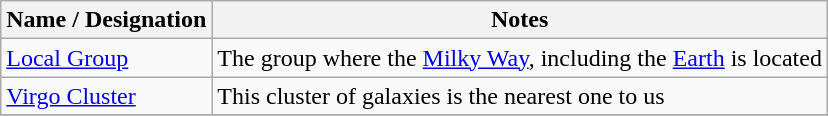<table class=wikitable>
<tr>
<th>Name / Designation</th>
<th>Notes</th>
</tr>
<tr>
<td><a href='#'>Local Group</a></td>
<td>The group where the <a href='#'>Milky Way</a>, including the <a href='#'>Earth</a> is located</td>
</tr>
<tr>
<td><a href='#'>Virgo Cluster</a></td>
<td>This cluster of galaxies is the nearest one to us</td>
</tr>
<tr>
</tr>
</table>
